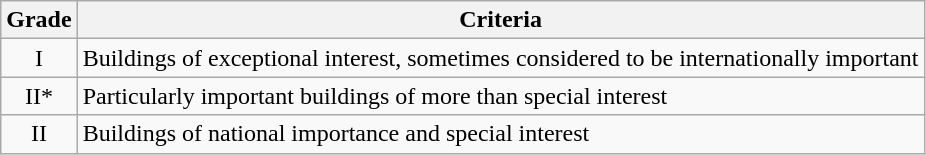<table class="wikitable">
<tr>
<th>Grade</th>
<th>Criteria</th>
</tr>
<tr>
<td align="center" >I</td>
<td>Buildings of exceptional interest, sometimes considered to be internationally important</td>
</tr>
<tr>
<td align="center" >II*</td>
<td>Particularly important buildings of more than special interest</td>
</tr>
<tr>
<td align="center" >II</td>
<td>Buildings of national importance and special interest</td>
</tr>
</table>
